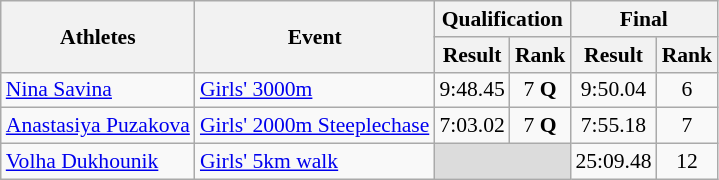<table class="wikitable" border="1" style="font-size:90%">
<tr>
<th rowspan=2>Athletes</th>
<th rowspan=2>Event</th>
<th colspan=2>Qualification</th>
<th colspan=2>Final</th>
</tr>
<tr>
<th>Result</th>
<th>Rank</th>
<th>Result</th>
<th>Rank</th>
</tr>
<tr>
<td><a href='#'>Nina Savina</a></td>
<td><a href='#'>Girls' 3000m</a></td>
<td align=center>9:48.45</td>
<td align=center>7 <strong>Q</strong></td>
<td align=center>9:50.04</td>
<td align=center>6</td>
</tr>
<tr>
<td><a href='#'>Anastasiya Puzakova</a></td>
<td><a href='#'>Girls' 2000m Steeplechase</a></td>
<td align=center>7:03.02</td>
<td align=center>7 <strong>Q</strong></td>
<td align=center>7:55.18</td>
<td align=center>7</td>
</tr>
<tr>
<td><a href='#'>Volha Dukhounik</a></td>
<td><a href='#'>Girls' 5km walk</a></td>
<td colspan=2 bgcolor=#DCDCDC></td>
<td align=center>25:09.48</td>
<td align=center>12</td>
</tr>
</table>
